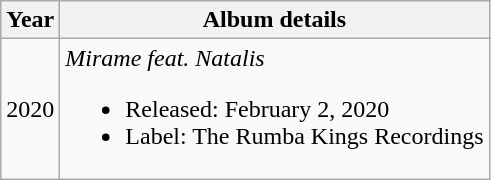<table class="wikitable">
<tr>
<th>Year</th>
<th>Album details</th>
</tr>
<tr>
<td>2020</td>
<td><em>Mirame feat. Natalis</em><br><ul><li>Released: February 2, 2020</li><li>Label: The Rumba Kings Recordings</li></ul></td>
</tr>
</table>
